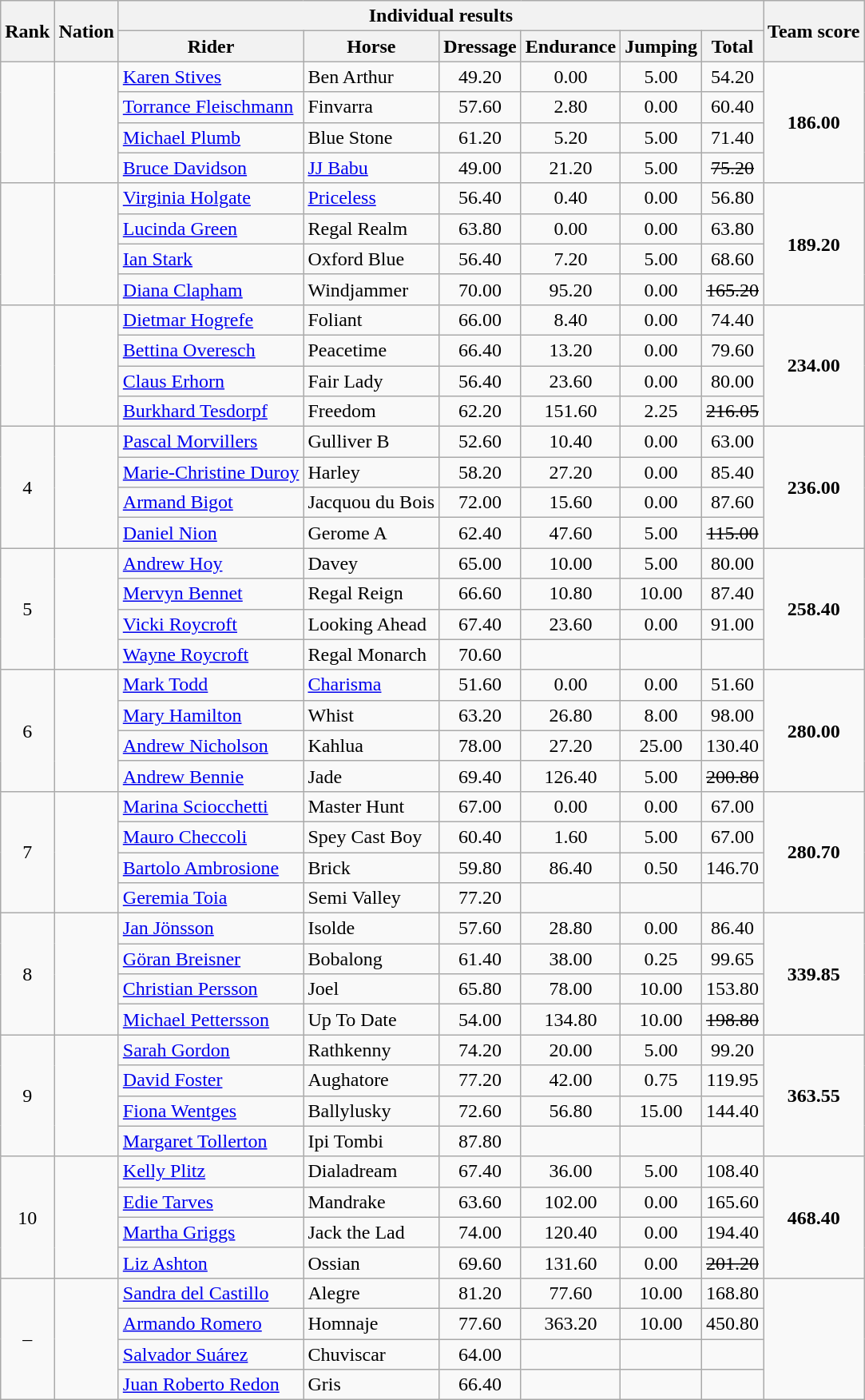<table class="wikitable sortable" style="text-align:center">
<tr>
<th rowspan=2>Rank</th>
<th rowspan=2>Nation</th>
<th colspan=6>Individual results</th>
<th rowspan=2>Team score</th>
</tr>
<tr>
<th>Rider</th>
<th>Horse</th>
<th>Dressage</th>
<th>Endurance</th>
<th>Jumping</th>
<th>Total</th>
</tr>
<tr>
<td rowspan=4></td>
<td align=left rowspan=4></td>
<td align=left><a href='#'>Karen Stives</a></td>
<td align=left>Ben Arthur</td>
<td>49.20</td>
<td>0.00</td>
<td>5.00</td>
<td>54.20</td>
<td rowspan=4><strong>186.00</strong></td>
</tr>
<tr>
<td align=left><a href='#'>Torrance Fleischmann</a></td>
<td align=left>Finvarra</td>
<td>57.60</td>
<td>2.80</td>
<td>0.00</td>
<td>60.40</td>
</tr>
<tr>
<td align=left><a href='#'>Michael Plumb</a></td>
<td align=left>Blue Stone</td>
<td>61.20</td>
<td>5.20</td>
<td>5.00</td>
<td>71.40</td>
</tr>
<tr>
<td align=left><a href='#'>Bruce Davidson</a></td>
<td align=left><a href='#'>JJ Babu</a></td>
<td>49.00</td>
<td>21.20</td>
<td>5.00</td>
<td><s>75.20</s></td>
</tr>
<tr>
<td rowspan=4></td>
<td align=left rowspan=4></td>
<td align=left><a href='#'>Virginia Holgate</a></td>
<td align=left><a href='#'>Priceless</a></td>
<td>56.40</td>
<td>0.40</td>
<td>0.00</td>
<td>56.80</td>
<td rowspan=4><strong>189.20</strong></td>
</tr>
<tr>
<td align=left><a href='#'>Lucinda Green</a></td>
<td align=left>Regal Realm</td>
<td>63.80</td>
<td>0.00</td>
<td>0.00</td>
<td>63.80</td>
</tr>
<tr>
<td align=left><a href='#'>Ian Stark</a></td>
<td align=left>Oxford Blue</td>
<td>56.40</td>
<td>7.20</td>
<td>5.00</td>
<td>68.60</td>
</tr>
<tr>
<td align=left><a href='#'>Diana Clapham</a></td>
<td align=left>Windjammer</td>
<td>70.00</td>
<td>95.20</td>
<td>0.00</td>
<td><s>165.20</s></td>
</tr>
<tr>
<td rowspan=4></td>
<td align=left rowspan=4></td>
<td align=left><a href='#'>Dietmar Hogrefe</a></td>
<td align=left>Foliant</td>
<td>66.00</td>
<td>8.40</td>
<td>0.00</td>
<td>74.40</td>
<td rowspan=4><strong>234.00</strong></td>
</tr>
<tr>
<td align=left><a href='#'>Bettina Overesch</a></td>
<td align=left>Peacetime</td>
<td>66.40</td>
<td>13.20</td>
<td>0.00</td>
<td>79.60</td>
</tr>
<tr>
<td align=left><a href='#'>Claus Erhorn</a></td>
<td align=left>Fair Lady</td>
<td>56.40</td>
<td>23.60</td>
<td>0.00</td>
<td>80.00</td>
</tr>
<tr>
<td align=left><a href='#'>Burkhard Tesdorpf</a></td>
<td align=left>Freedom</td>
<td>62.20</td>
<td>151.60</td>
<td>2.25</td>
<td><s>216.05</s></td>
</tr>
<tr>
<td rowspan=4>4</td>
<td align=left rowspan=4></td>
<td align=left><a href='#'>Pascal Morvillers</a></td>
<td align=left>Gulliver B</td>
<td>52.60</td>
<td>10.40</td>
<td>0.00</td>
<td>63.00</td>
<td rowspan=4><strong>236.00</strong></td>
</tr>
<tr>
<td align=left><a href='#'>Marie-Christine Duroy</a></td>
<td align=left>Harley</td>
<td>58.20</td>
<td>27.20</td>
<td>0.00</td>
<td>85.40</td>
</tr>
<tr>
<td align=left><a href='#'>Armand Bigot</a></td>
<td align=left>Jacquou du Bois</td>
<td>72.00</td>
<td>15.60</td>
<td>0.00</td>
<td>87.60</td>
</tr>
<tr>
<td align=left><a href='#'>Daniel Nion</a></td>
<td align=left>Gerome A</td>
<td>62.40</td>
<td>47.60</td>
<td>5.00</td>
<td><s>115.00</s></td>
</tr>
<tr>
<td rowspan=4>5</td>
<td align=left rowspan=4></td>
<td align=left><a href='#'>Andrew Hoy</a></td>
<td align=left>Davey</td>
<td>65.00</td>
<td>10.00</td>
<td>5.00</td>
<td>80.00</td>
<td rowspan=4><strong>258.40</strong></td>
</tr>
<tr>
<td align=left><a href='#'>Mervyn Bennet</a></td>
<td align=left>Regal Reign</td>
<td>66.60</td>
<td>10.80</td>
<td>10.00</td>
<td>87.40</td>
</tr>
<tr>
<td align=left><a href='#'>Vicki Roycroft</a></td>
<td align=left>Looking Ahead</td>
<td>67.40</td>
<td>23.60</td>
<td>0.00</td>
<td>91.00</td>
</tr>
<tr>
<td align=left><a href='#'>Wayne Roycroft</a></td>
<td align=left>Regal Monarch</td>
<td>70.60</td>
<td></td>
<td></td>
<td></td>
</tr>
<tr>
<td rowspan=4>6</td>
<td align=left rowspan=4></td>
<td align=left><a href='#'>Mark Todd</a></td>
<td align=left><a href='#'>Charisma</a></td>
<td>51.60</td>
<td>0.00</td>
<td>0.00</td>
<td>51.60</td>
<td rowspan=4><strong>280.00</strong></td>
</tr>
<tr>
<td align=left><a href='#'>Mary Hamilton</a></td>
<td align=left>Whist</td>
<td>63.20</td>
<td>26.80</td>
<td>8.00</td>
<td>98.00</td>
</tr>
<tr>
<td align=left><a href='#'>Andrew Nicholson</a></td>
<td align=left>Kahlua</td>
<td>78.00</td>
<td>27.20</td>
<td>25.00</td>
<td>130.40</td>
</tr>
<tr>
<td align=left><a href='#'>Andrew Bennie</a></td>
<td align=left>Jade</td>
<td>69.40</td>
<td>126.40</td>
<td>5.00</td>
<td><s>200.80</s></td>
</tr>
<tr>
<td rowspan=4>7</td>
<td align=left rowspan=4></td>
<td align=left><a href='#'>Marina Sciocchetti</a></td>
<td align=left>Master Hunt</td>
<td>67.00</td>
<td>0.00</td>
<td>0.00</td>
<td>67.00</td>
<td rowspan=4><strong>280.70</strong></td>
</tr>
<tr>
<td align=left><a href='#'>Mauro Checcoli</a></td>
<td align=left>Spey Cast Boy</td>
<td>60.40</td>
<td>1.60</td>
<td>5.00</td>
<td>67.00</td>
</tr>
<tr>
<td align=left><a href='#'>Bartolo Ambrosione</a></td>
<td align=left>Brick</td>
<td>59.80</td>
<td>86.40</td>
<td>0.50</td>
<td>146.70</td>
</tr>
<tr>
<td align=left><a href='#'>Geremia Toia</a></td>
<td align=left>Semi Valley</td>
<td>77.20</td>
<td></td>
<td></td>
<td></td>
</tr>
<tr>
<td rowspan=4>8</td>
<td align=left rowspan=4></td>
<td align=left><a href='#'>Jan Jönsson</a></td>
<td align=left>Isolde</td>
<td>57.60</td>
<td>28.80</td>
<td>0.00</td>
<td>86.40</td>
<td rowspan=4><strong>339.85</strong></td>
</tr>
<tr>
<td align=left><a href='#'>Göran Breisner</a></td>
<td align=left>Bobalong</td>
<td>61.40</td>
<td>38.00</td>
<td>0.25</td>
<td>99.65</td>
</tr>
<tr>
<td align=left><a href='#'>Christian Persson</a></td>
<td align=left>Joel</td>
<td>65.80</td>
<td>78.00</td>
<td>10.00</td>
<td>153.80</td>
</tr>
<tr>
<td align=left><a href='#'>Michael Pettersson</a></td>
<td align=left>Up To Date</td>
<td>54.00</td>
<td>134.80</td>
<td>10.00</td>
<td><s>198.80</s></td>
</tr>
<tr>
<td rowspan=4>9</td>
<td align=left rowspan=4></td>
<td align=left><a href='#'>Sarah Gordon</a></td>
<td align=left>Rathkenny</td>
<td>74.20</td>
<td>20.00</td>
<td>5.00</td>
<td>99.20</td>
<td rowspan=4><strong>363.55</strong></td>
</tr>
<tr>
<td align=left><a href='#'>David Foster</a></td>
<td align=left>Aughatore</td>
<td>77.20</td>
<td>42.00</td>
<td>0.75</td>
<td>119.95</td>
</tr>
<tr>
<td align=left><a href='#'>Fiona Wentges</a></td>
<td align=left>Ballylusky</td>
<td>72.60</td>
<td>56.80</td>
<td>15.00</td>
<td>144.40</td>
</tr>
<tr>
<td align=left><a href='#'>Margaret Tollerton</a></td>
<td align=left>Ipi Tombi</td>
<td>87.80</td>
<td></td>
<td></td>
<td></td>
</tr>
<tr>
<td rowspan=4>10</td>
<td align=left rowspan=4></td>
<td align=left><a href='#'>Kelly Plitz</a></td>
<td align=left>Dialadream</td>
<td>67.40</td>
<td>36.00</td>
<td>5.00</td>
<td>108.40</td>
<td rowspan=4><strong>468.40</strong></td>
</tr>
<tr>
<td align=left><a href='#'>Edie Tarves</a></td>
<td align=left>Mandrake</td>
<td>63.60</td>
<td>102.00</td>
<td>0.00</td>
<td>165.60</td>
</tr>
<tr>
<td align=left><a href='#'>Martha Griggs</a></td>
<td align=left>Jack the Lad</td>
<td>74.00</td>
<td>120.40</td>
<td>0.00</td>
<td>194.40</td>
</tr>
<tr>
<td align=left><a href='#'>Liz Ashton</a></td>
<td align=left>Ossian</td>
<td>69.60</td>
<td>131.60</td>
<td>0.00</td>
<td><s>201.20</s></td>
</tr>
<tr>
<td data-sort-value=10 rowspan=4>–</td>
<td align=left rowspan=4></td>
<td align=left><a href='#'>Sandra del Castillo</a></td>
<td align=left>Alegre</td>
<td>81.20</td>
<td>77.60</td>
<td>10.00</td>
<td>168.80</td>
<td rowspan=4></td>
</tr>
<tr>
<td align=left><a href='#'>Armando Romero</a></td>
<td align=left>Homnaje</td>
<td>77.60</td>
<td>363.20</td>
<td>10.00</td>
<td>450.80</td>
</tr>
<tr>
<td align=left><a href='#'>Salvador Suárez</a></td>
<td align=left>Chuviscar</td>
<td>64.00</td>
<td></td>
<td></td>
<td></td>
</tr>
<tr>
<td align=left><a href='#'>Juan Roberto Redon</a></td>
<td align=left>Gris</td>
<td>66.40</td>
<td></td>
<td></td>
<td></td>
</tr>
</table>
